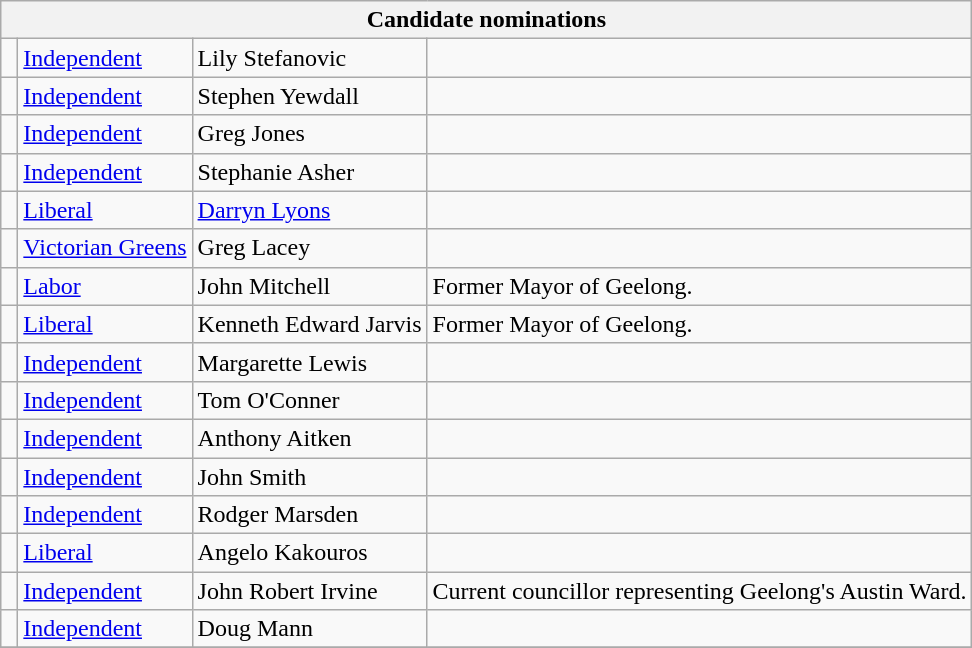<table class="wikitable">
<tr>
<th colspan=4>Candidate nominations</th>
</tr>
<tr>
<td> </td>
<td><a href='#'>Independent</a></td>
<td>Lily Stefanovic</td>
<td></td>
</tr>
<tr>
<td> </td>
<td><a href='#'>Independent</a></td>
<td>Stephen Yewdall</td>
<td></td>
</tr>
<tr>
<td> </td>
<td><a href='#'>Independent</a></td>
<td>Greg Jones</td>
<td></td>
</tr>
<tr>
<td> </td>
<td><a href='#'>Independent</a></td>
<td>Stephanie Asher</td>
<td></td>
</tr>
<tr>
<td> </td>
<td><a href='#'>Liberal</a></td>
<td><a href='#'>Darryn Lyons</a></td>
<td></td>
</tr>
<tr>
<td> </td>
<td><a href='#'>Victorian Greens</a></td>
<td>Greg Lacey</td>
<td></td>
</tr>
<tr>
<td> </td>
<td><a href='#'>Labor</a></td>
<td>John Mitchell</td>
<td>Former Mayor of Geelong.</td>
</tr>
<tr>
<td> </td>
<td><a href='#'>Liberal</a></td>
<td>Kenneth Edward Jarvis</td>
<td>Former Mayor of Geelong.</td>
</tr>
<tr>
<td> </td>
<td><a href='#'>Independent</a></td>
<td>Margarette Lewis</td>
<td></td>
</tr>
<tr>
<td> </td>
<td><a href='#'>Independent</a></td>
<td>Tom O'Conner</td>
<td></td>
</tr>
<tr>
<td> </td>
<td><a href='#'>Independent</a></td>
<td>Anthony Aitken</td>
<td></td>
</tr>
<tr>
<td> </td>
<td><a href='#'>Independent</a></td>
<td>John Smith</td>
<td></td>
</tr>
<tr>
<td> </td>
<td><a href='#'>Independent</a></td>
<td>Rodger Marsden</td>
<td></td>
</tr>
<tr>
<td> </td>
<td><a href='#'>Liberal</a></td>
<td>Angelo Kakouros</td>
<td></td>
</tr>
<tr>
<td> </td>
<td><a href='#'>Independent</a></td>
<td>John Robert Irvine</td>
<td>Current councillor representing Geelong's Austin Ward.</td>
</tr>
<tr>
<td> </td>
<td><a href='#'>Independent</a></td>
<td>Doug Mann</td>
<td></td>
</tr>
<tr>
</tr>
</table>
